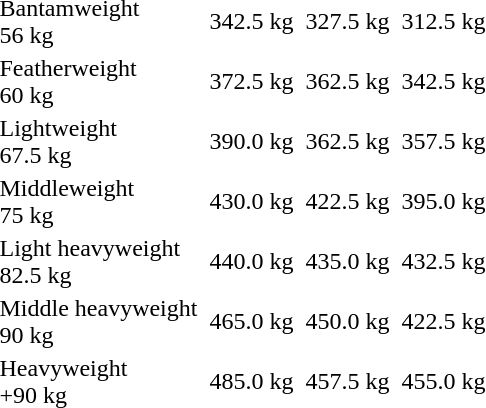<table>
<tr>
<td>Bantamweight<br>56 kg</td>
<td></td>
<td>342.5 kg</td>
<td></td>
<td>327.5 kg</td>
<td></td>
<td>312.5 kg</td>
</tr>
<tr>
<td>Featherweight<br>60 kg</td>
<td></td>
<td>372.5 kg</td>
<td></td>
<td>362.5 kg</td>
<td></td>
<td>342.5 kg</td>
</tr>
<tr>
<td>Lightweight<br>67.5 kg</td>
<td></td>
<td>390.0 kg</td>
<td></td>
<td>362.5 kg</td>
<td></td>
<td>357.5 kg</td>
</tr>
<tr>
<td>Middleweight<br>75 kg</td>
<td></td>
<td>430.0 kg</td>
<td></td>
<td>422.5 kg</td>
<td></td>
<td>395.0 kg</td>
</tr>
<tr>
<td>Light heavyweight<br>82.5 kg</td>
<td></td>
<td>440.0 kg</td>
<td></td>
<td>435.0 kg</td>
<td></td>
<td>432.5 kg</td>
</tr>
<tr>
<td>Middle heavyweight<br>90 kg</td>
<td></td>
<td>465.0 kg</td>
<td></td>
<td>450.0 kg</td>
<td></td>
<td>422.5 kg</td>
</tr>
<tr>
<td>Heavyweight<br>+90 kg</td>
<td></td>
<td>485.0 kg</td>
<td></td>
<td>457.5 kg</td>
<td></td>
<td>455.0 kg</td>
</tr>
</table>
